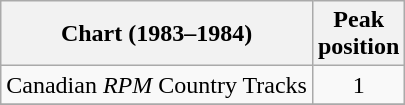<table class="wikitable sortable">
<tr>
<th align="left">Chart (1983–1984)</th>
<th align="center">Peak<br>position</th>
</tr>
<tr>
<td align="left">Canadian <em>RPM</em> Country Tracks</td>
<td align="center">1</td>
</tr>
<tr>
</tr>
</table>
